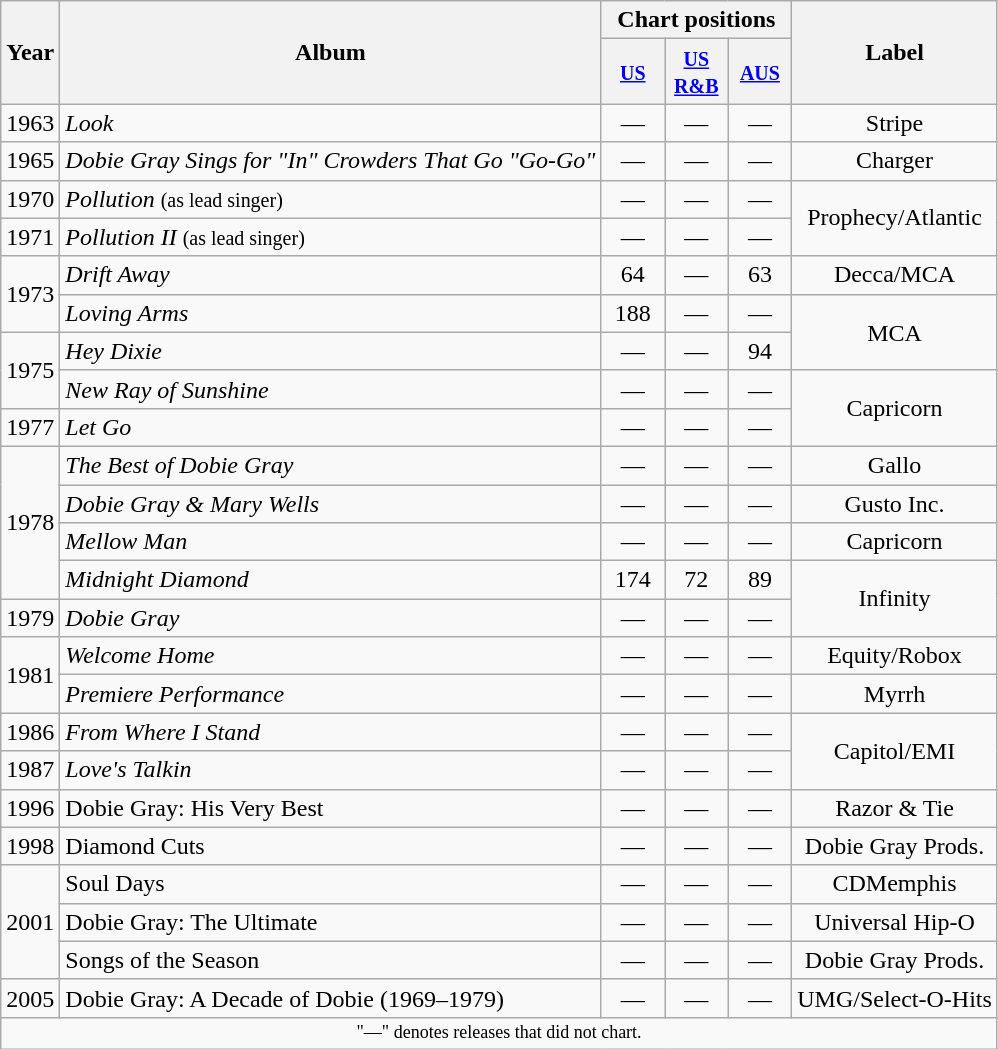<table class="wikitable" style="text-align:center;">
<tr>
<th rowspan="2">Year</th>
<th rowspan="2">Album</th>
<th colspan="3">Chart positions</th>
<th rowspan="2">Label</th>
</tr>
<tr>
<th width="35"><small><a href='#'>US</a></small><br></th>
<th width="35"><small><a href='#'>US R&B</a></small><br></th>
<th width="35"><small><a href='#'>AUS</a></small><br></th>
</tr>
<tr>
<td>1963</td>
<td align="left"><em>Look</em></td>
<td>—</td>
<td>—</td>
<td>—</td>
<td>Stripe</td>
</tr>
<tr>
<td>1965</td>
<td align="left"><em>Dobie Gray Sings for "In" Crowders That Go "Go-Go"</em></td>
<td>—</td>
<td>—</td>
<td>—</td>
<td>Charger</td>
</tr>
<tr>
<td>1970</td>
<td align="left"><em>Pollution</em> <small>(as lead singer)</small></td>
<td>—</td>
<td>—</td>
<td>—</td>
<td rowspan="2">Prophecy/Atlantic</td>
</tr>
<tr>
<td>1971</td>
<td align="left"><em>Pollution II</em> <small>(as lead singer)</small></td>
<td>—</td>
<td>—</td>
<td>—</td>
</tr>
<tr>
<td rowspan="2">1973</td>
<td align="left"><em>Drift Away</em></td>
<td>64</td>
<td>—</td>
<td>63</td>
<td>Decca/MCA</td>
</tr>
<tr>
<td align="left"><em>Loving Arms</em></td>
<td>188</td>
<td>—</td>
<td>—</td>
<td rowspan="2">MCA</td>
</tr>
<tr>
<td rowspan="2">1975</td>
<td align="left"><em>Hey Dixie</em></td>
<td>—</td>
<td>—</td>
<td>94</td>
</tr>
<tr>
<td align="left"><em>New Ray of Sunshine</em></td>
<td>—</td>
<td>—</td>
<td>—</td>
<td rowspan="2">Capricorn</td>
</tr>
<tr>
<td>1977</td>
<td align="left"><em>Let Go</em></td>
<td>—</td>
<td>—</td>
<td>—</td>
</tr>
<tr>
<td rowspan="4">1978</td>
<td align="left"><em>The Best of Dobie Gray</em></td>
<td>—</td>
<td>—</td>
<td>—</td>
<td>Gallo</td>
</tr>
<tr>
<td align="left"><em>Dobie Gray & Mary Wells</em></td>
<td>—</td>
<td>—</td>
<td>—</td>
<td>Gusto Inc.</td>
</tr>
<tr>
<td align="left"><em>Mellow Man</em></td>
<td>—</td>
<td>—</td>
<td>—</td>
<td>Capricorn</td>
</tr>
<tr>
<td align="left"><em>Midnight Diamond</em></td>
<td>174</td>
<td>72</td>
<td>89</td>
<td rowspan="2">Infinity</td>
</tr>
<tr>
<td>1979</td>
<td align="left"><em>Dobie Gray</em></td>
<td>—</td>
<td>—</td>
<td>—</td>
</tr>
<tr>
<td rowspan="2">1981</td>
<td align="left"><em>Welcome Home</em></td>
<td>—</td>
<td>—</td>
<td>—</td>
<td>Equity/Robox</td>
</tr>
<tr>
<td align="left"><em>Premiere Performance</em></td>
<td>—</td>
<td>—</td>
<td>—</td>
<td>Myrrh</td>
</tr>
<tr>
<td>1986</td>
<td align="left"><em>From Where I Stand</em></td>
<td>—</td>
<td>—</td>
<td>—</td>
<td rowspan="2">Capitol/EMI</td>
</tr>
<tr>
<td>1987</td>
<td align="left"><em>Love's Talkin<strong></td>
<td>—</td>
<td>—</td>
<td>—</td>
</tr>
<tr>
<td>1996</td>
<td align="left"></em>Dobie Gray: His Very Best<em></td>
<td>—</td>
<td>—</td>
<td>—</td>
<td>Razor & Tie</td>
</tr>
<tr>
<td>1998</td>
<td align="left"></em>Diamond Cuts<em></td>
<td>—</td>
<td>—</td>
<td>—</td>
<td>Dobie Gray Prods.</td>
</tr>
<tr>
<td rowspan="3">2001</td>
<td align="left"></em>Soul Days<em></td>
<td>—</td>
<td>—</td>
<td>—</td>
<td>CDMemphis</td>
</tr>
<tr>
<td align="left"></em>Dobie Gray: The Ultimate<em></td>
<td>—</td>
<td>—</td>
<td>—</td>
<td>Universal Hip-O</td>
</tr>
<tr>
<td align="left"></em>Songs of the Season<em></td>
<td>—</td>
<td>—</td>
<td>—</td>
<td>Dobie Gray Prods.</td>
</tr>
<tr>
<td>2005</td>
<td align="left"></em>Dobie Gray: A Decade of Dobie (1969–1979)<em></td>
<td>—</td>
<td>—</td>
<td>—</td>
<td>UMG/Select-O-Hits</td>
</tr>
<tr>
<td colspan="7" style="text-align:center; font-size:9pt;">"—" denotes releases that did not chart.</td>
</tr>
</table>
